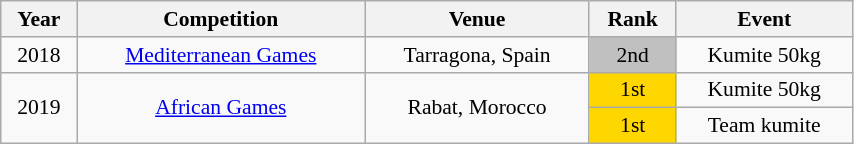<table class="wikitable sortable" width=45% style="font-size:90%; text-align:center;">
<tr>
<th>Year</th>
<th>Competition</th>
<th>Venue</th>
<th>Rank</th>
<th>Event</th>
</tr>
<tr>
<td>2018</td>
<td><a href='#'>Mediterranean Games</a></td>
<td>Tarragona, Spain</td>
<td bgcolor="silver">2nd</td>
<td>Kumite 50kg</td>
</tr>
<tr>
<td rowspan=2>2019</td>
<td rowspan=2><a href='#'>African Games</a></td>
<td rowspan=2>Rabat, Morocco</td>
<td bgcolor="gold">1st</td>
<td>Kumite 50kg</td>
</tr>
<tr>
<td bgcolor="gold">1st</td>
<td>Team kumite</td>
</tr>
</table>
